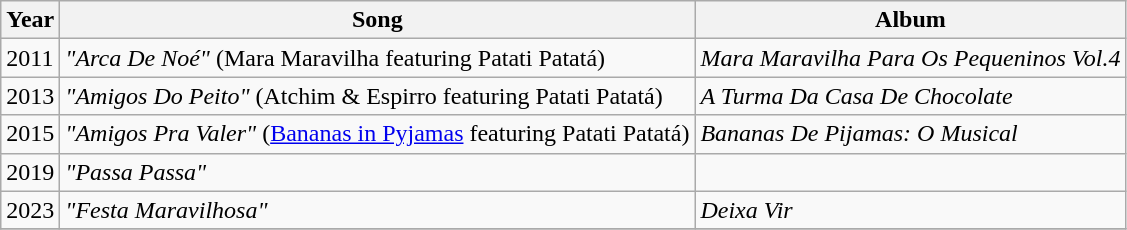<table class="wikitable">
<tr>
<th>Year</th>
<th>Song</th>
<th>Album</th>
</tr>
<tr>
<td>2011</td>
<td><em>"Arca De Noé"</em> (Mara Maravilha featuring Patati Patatá)</td>
<td><em>Mara Maravilha Para Os Pequeninos Vol.4</em></td>
</tr>
<tr>
<td>2013</td>
<td><em>"Amigos Do Peito"</em> (Atchim & Espirro featuring Patati Patatá)</td>
<td><em>A Turma Da Casa De Chocolate</em></td>
</tr>
<tr>
<td>2015</td>
<td><em>"Amigos Pra Valer"</em> (<a href='#'>Bananas in Pyjamas</a> featuring Patati Patatá)</td>
<td><em>Bananas De Pijamas: O Musical</em></td>
</tr>
<tr>
<td>2019</td>
<td><em>"Passa Passa"</em> </td>
<td></td>
</tr>
<tr>
<td>2023</td>
<td><em>"Festa Maravilhosa"</em> </td>
<td><em>Deixa Vir</em></td>
</tr>
<tr>
</tr>
</table>
